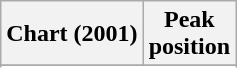<table class="wikitable sortable plainrowheaders" style="text-align:center">
<tr>
<th scope="col">Chart (2001)</th>
<th scope="col">Peak<br> position</th>
</tr>
<tr>
</tr>
<tr>
</tr>
<tr>
</tr>
<tr>
</tr>
</table>
